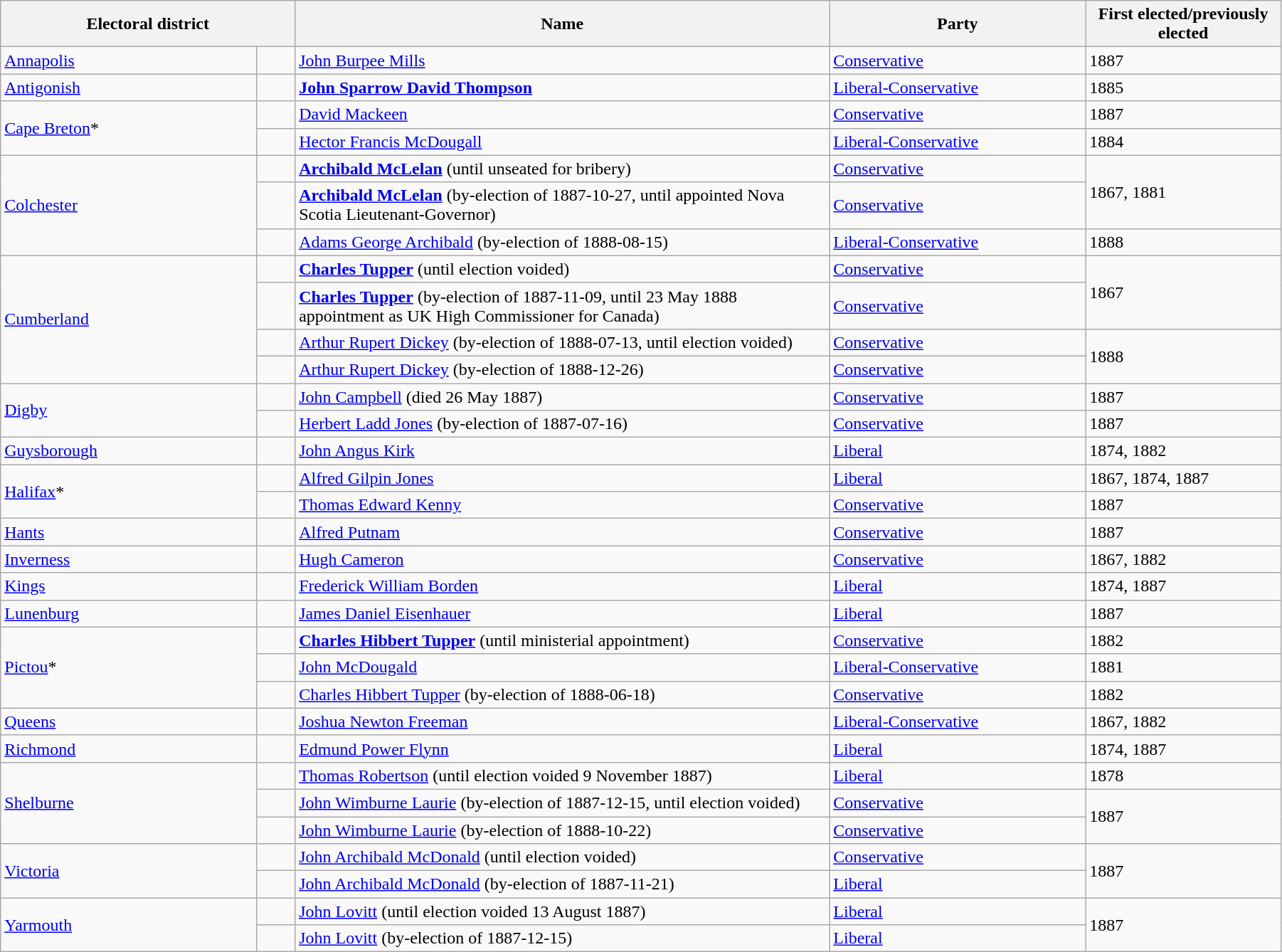<table class="wikitable" width=95%>
<tr>
<th colspan=2 width=23%>Electoral district</th>
<th>Name</th>
<th width=20%>Party</th>
<th>First elected/previously elected</th>
</tr>
<tr>
<td width=20%><a href='#'>Annapolis</a></td>
<td></td>
<td><a href='#'>John Burpee Mills</a></td>
<td><a href='#'>Conservative</a></td>
<td>1887</td>
</tr>
<tr>
<td><a href='#'>Antigonish</a></td>
<td></td>
<td><strong><a href='#'>John Sparrow David Thompson</a></strong></td>
<td><a href='#'>Liberal-Conservative</a></td>
<td>1885</td>
</tr>
<tr>
<td rowspan=2><a href='#'>Cape Breton</a>*</td>
<td></td>
<td><a href='#'>David Mackeen</a></td>
<td><a href='#'>Conservative</a></td>
<td>1887</td>
</tr>
<tr>
<td></td>
<td><a href='#'>Hector Francis McDougall</a></td>
<td><a href='#'>Liberal-Conservative</a></td>
<td>1884</td>
</tr>
<tr>
<td rowspan=3><a href='#'>Colchester</a></td>
<td></td>
<td><strong><a href='#'>Archibald McLelan</a></strong> (until unseated for bribery)</td>
<td><a href='#'>Conservative</a></td>
<td rowspan=2>1867, 1881</td>
</tr>
<tr>
<td></td>
<td><strong><a href='#'>Archibald McLelan</a></strong> (by-election of 1887-10-27, until appointed Nova Scotia Lieutenant-Governor)</td>
<td><a href='#'>Conservative</a></td>
</tr>
<tr>
<td></td>
<td><a href='#'>Adams George Archibald</a> (by-election of 1888-08-15)</td>
<td><a href='#'>Liberal-Conservative</a></td>
<td>1888</td>
</tr>
<tr>
<td rowspan=4><a href='#'>Cumberland</a></td>
<td></td>
<td><strong><a href='#'>Charles Tupper</a></strong> (until election voided)</td>
<td><a href='#'>Conservative</a></td>
<td rowspan=2>1867</td>
</tr>
<tr>
<td></td>
<td><strong><a href='#'>Charles Tupper</a></strong> (by-election of 1887-11-09, until 23 May 1888 appointment as UK High Commissioner for Canada)</td>
<td><a href='#'>Conservative</a></td>
</tr>
<tr>
<td></td>
<td><a href='#'>Arthur Rupert Dickey</a> (by-election of 1888-07-13, until election voided)</td>
<td><a href='#'>Conservative</a></td>
<td rowspan=2>1888</td>
</tr>
<tr>
<td></td>
<td><a href='#'>Arthur Rupert Dickey</a> (by-election of 1888-12-26)</td>
<td><a href='#'>Conservative</a></td>
</tr>
<tr>
<td rowspan=2><a href='#'>Digby</a></td>
<td></td>
<td><a href='#'>John Campbell</a> (died 26 May 1887)</td>
<td><a href='#'>Conservative</a></td>
<td>1887</td>
</tr>
<tr>
<td></td>
<td><a href='#'>Herbert Ladd Jones</a> (by-election of 1887-07-16)</td>
<td><a href='#'>Conservative</a></td>
<td>1887</td>
</tr>
<tr>
<td><a href='#'>Guysborough</a></td>
<td></td>
<td><a href='#'>John Angus Kirk</a></td>
<td><a href='#'>Liberal</a></td>
<td>1874, 1882</td>
</tr>
<tr>
<td rowspan=2><a href='#'>Halifax</a>*</td>
<td></td>
<td><a href='#'>Alfred Gilpin Jones</a></td>
<td><a href='#'>Liberal</a></td>
<td>1867, 1874, 1887</td>
</tr>
<tr>
<td></td>
<td><a href='#'>Thomas Edward Kenny</a></td>
<td><a href='#'>Conservative</a></td>
<td>1887</td>
</tr>
<tr>
<td><a href='#'>Hants</a></td>
<td></td>
<td><a href='#'>Alfred Putnam</a></td>
<td><a href='#'>Conservative</a></td>
<td>1887</td>
</tr>
<tr>
<td><a href='#'>Inverness</a></td>
<td></td>
<td><a href='#'>Hugh Cameron</a></td>
<td><a href='#'>Conservative</a></td>
<td>1867, 1882</td>
</tr>
<tr>
<td><a href='#'>Kings</a></td>
<td></td>
<td><a href='#'>Frederick William Borden</a></td>
<td><a href='#'>Liberal</a></td>
<td>1874, 1887</td>
</tr>
<tr>
<td><a href='#'>Lunenburg</a></td>
<td></td>
<td><a href='#'>James Daniel Eisenhauer</a></td>
<td><a href='#'>Liberal</a></td>
<td>1887</td>
</tr>
<tr>
<td rowspan=3><a href='#'>Pictou</a>*</td>
<td></td>
<td><strong><a href='#'>Charles Hibbert Tupper</a></strong> (until ministerial appointment)</td>
<td><a href='#'>Conservative</a></td>
<td>1882</td>
</tr>
<tr>
<td></td>
<td><a href='#'>John McDougald</a></td>
<td><a href='#'>Liberal-Conservative</a></td>
<td>1881</td>
</tr>
<tr>
<td></td>
<td><a href='#'>Charles Hibbert Tupper</a> (by-election of 1888-06-18)</td>
<td><a href='#'>Conservative</a></td>
<td>1882</td>
</tr>
<tr>
<td><a href='#'>Queens</a></td>
<td></td>
<td><a href='#'>Joshua Newton Freeman</a></td>
<td><a href='#'>Liberal-Conservative</a></td>
<td>1867, 1882</td>
</tr>
<tr>
<td><a href='#'>Richmond</a></td>
<td></td>
<td><a href='#'>Edmund Power Flynn</a></td>
<td><a href='#'>Liberal</a></td>
<td>1874, 1887</td>
</tr>
<tr>
<td rowspan=3><a href='#'>Shelburne</a></td>
<td></td>
<td><a href='#'>Thomas Robertson</a> (until election voided 9 November 1887)</td>
<td><a href='#'>Liberal</a></td>
<td>1878</td>
</tr>
<tr>
<td></td>
<td><a href='#'>John Wimburne Laurie</a> (by-election of 1887-12-15, until election voided)</td>
<td><a href='#'>Conservative</a></td>
<td rowspan=2>1887</td>
</tr>
<tr>
<td></td>
<td><a href='#'>John Wimburne Laurie</a> (by-election of 1888-10-22)</td>
<td><a href='#'>Conservative</a></td>
</tr>
<tr>
<td rowspan=2><a href='#'>Victoria</a></td>
<td></td>
<td><a href='#'>John Archibald McDonald</a> (until election voided)</td>
<td><a href='#'>Conservative</a></td>
<td rowspan=2>1887</td>
</tr>
<tr>
<td></td>
<td><a href='#'>John Archibald McDonald</a> (by-election of 1887-11-21)</td>
<td><a href='#'>Liberal</a></td>
</tr>
<tr>
<td rowspan=2><a href='#'>Yarmouth</a></td>
<td></td>
<td><a href='#'>John Lovitt</a> (until election voided 13 August 1887)</td>
<td><a href='#'>Liberal</a></td>
<td rowspan=2>1887</td>
</tr>
<tr>
<td></td>
<td><a href='#'>John Lovitt</a> (by-election of 1887-12-15)</td>
<td><a href='#'>Liberal</a></td>
</tr>
</table>
